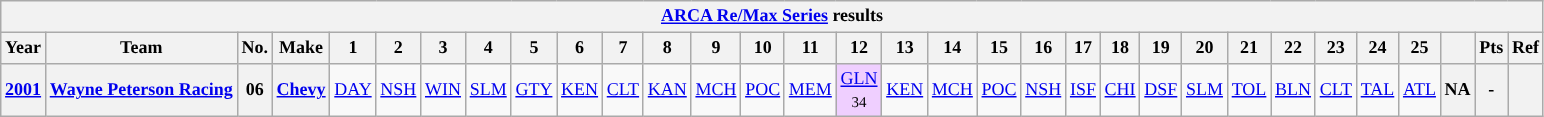<table class="wikitable" style="text-align:center; font-size:75%">
<tr>
<th colspan=45><a href='#'>ARCA Re/Max Series</a> results</th>
</tr>
<tr>
<th>Year</th>
<th>Team</th>
<th>No.</th>
<th>Make</th>
<th>1</th>
<th>2</th>
<th>3</th>
<th>4</th>
<th>5</th>
<th>6</th>
<th>7</th>
<th>8</th>
<th>9</th>
<th>10</th>
<th>11</th>
<th>12</th>
<th>13</th>
<th>14</th>
<th>15</th>
<th>16</th>
<th>17</th>
<th>18</th>
<th>19</th>
<th>20</th>
<th>21</th>
<th>22</th>
<th>23</th>
<th>24</th>
<th>25</th>
<th></th>
<th>Pts</th>
<th>Ref</th>
</tr>
<tr>
<th><a href='#'>2001</a></th>
<th><a href='#'>Wayne Peterson Racing</a></th>
<th>06</th>
<th><a href='#'>Chevy</a></th>
<td><a href='#'>DAY</a></td>
<td><a href='#'>NSH</a></td>
<td><a href='#'>WIN</a></td>
<td><a href='#'>SLM</a></td>
<td><a href='#'>GTY</a></td>
<td><a href='#'>KEN</a></td>
<td><a href='#'>CLT</a></td>
<td><a href='#'>KAN</a></td>
<td><a href='#'>MCH</a></td>
<td><a href='#'>POC</a></td>
<td><a href='#'>MEM</a></td>
<td style='background:#EFCFFF;"'><a href='#'>GLN</a><br><small>34</small></td>
<td><a href='#'>KEN</a></td>
<td><a href='#'>MCH</a></td>
<td><a href='#'>POC</a></td>
<td><a href='#'>NSH</a></td>
<td><a href='#'>ISF</a></td>
<td><a href='#'>CHI</a></td>
<td><a href='#'>DSF</a></td>
<td><a href='#'>SLM</a></td>
<td><a href='#'>TOL</a></td>
<td><a href='#'>BLN</a></td>
<td><a href='#'>CLT</a></td>
<td><a href='#'>TAL</a></td>
<td><a href='#'>ATL</a></td>
<th>NA</th>
<th>-</th>
<th></th>
</tr>
</table>
